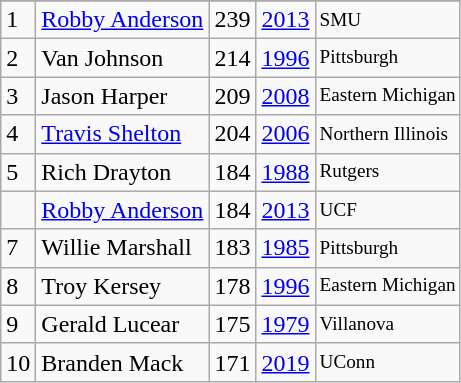<table class="wikitable">
<tr>
</tr>
<tr>
<td>1</td>
<td><a href='#'>Robby Anderson</a></td>
<td>239</td>
<td><a href='#'>2013</a></td>
<td style="font-size:80%;">SMU</td>
</tr>
<tr>
<td>2</td>
<td>Van Johnson</td>
<td>214</td>
<td><a href='#'>1996</a></td>
<td style="font-size:80%;">Pittsburgh</td>
</tr>
<tr>
<td>3</td>
<td>Jason Harper</td>
<td>209</td>
<td><a href='#'>2008</a></td>
<td style="font-size:80%;">Eastern Michigan</td>
</tr>
<tr>
<td>4</td>
<td><a href='#'>Travis Shelton</a></td>
<td>204</td>
<td><a href='#'>2006</a></td>
<td style="font-size:80%;">Northern Illinois</td>
</tr>
<tr>
<td>5</td>
<td>Rich Drayton</td>
<td>184</td>
<td><a href='#'>1988</a></td>
<td style="font-size:80%;">Rutgers</td>
</tr>
<tr>
<td></td>
<td><a href='#'>Robby Anderson</a></td>
<td>184</td>
<td><a href='#'>2013</a></td>
<td style="font-size:80%;">UCF</td>
</tr>
<tr>
<td>7</td>
<td>Willie Marshall</td>
<td>183</td>
<td><a href='#'>1985</a></td>
<td style="font-size:80%;">Pittsburgh</td>
</tr>
<tr>
<td>8</td>
<td>Troy Kersey</td>
<td>178</td>
<td><a href='#'>1996</a></td>
<td style="font-size:80%;">Eastern Michigan</td>
</tr>
<tr>
<td>9</td>
<td>Gerald Lucear</td>
<td>175</td>
<td><a href='#'>1979</a></td>
<td style="font-size:80%;">Villanova</td>
</tr>
<tr>
<td>10</td>
<td>Branden Mack</td>
<td>171</td>
<td><a href='#'>2019</a></td>
<td style="font-size:80%;">UConn</td>
</tr>
</table>
